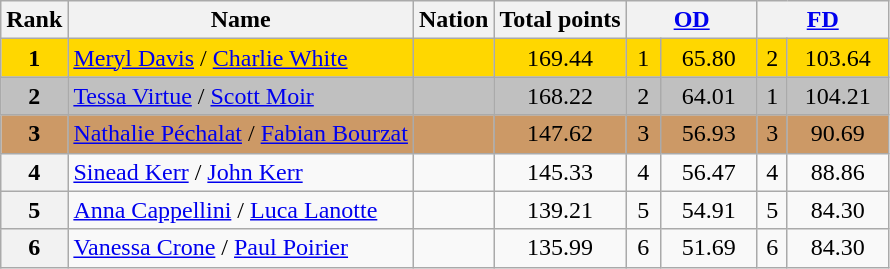<table class="wikitable sortable">
<tr>
<th>Rank</th>
<th>Name</th>
<th>Nation</th>
<th>Total points</th>
<th colspan="2" width="80px"><a href='#'>OD</a></th>
<th colspan="2" width="80px"><a href='#'>FD</a></th>
</tr>
<tr bgcolor="gold">
<td align="center"><strong>1</strong></td>
<td><a href='#'>Meryl Davis</a> / <a href='#'>Charlie White</a></td>
<td></td>
<td align="center">169.44</td>
<td align="center">1</td>
<td align="center">65.80</td>
<td align="center">2</td>
<td align="center">103.64</td>
</tr>
<tr bgcolor="silver">
<td align="center"><strong>2</strong></td>
<td><a href='#'>Tessa Virtue</a> / <a href='#'>Scott Moir</a></td>
<td></td>
<td align="center">168.22</td>
<td align="center">2</td>
<td align="center">64.01</td>
<td align="center">1</td>
<td align="center">104.21</td>
</tr>
<tr bgcolor="cc9966">
<td align="center"><strong>3</strong></td>
<td><a href='#'>Nathalie Péchalat</a> / <a href='#'>Fabian Bourzat</a></td>
<td></td>
<td align="center">147.62</td>
<td align="center">3</td>
<td align="center">56.93</td>
<td align="center">3</td>
<td align="center">90.69</td>
</tr>
<tr>
<th>4</th>
<td><a href='#'>Sinead Kerr</a> / <a href='#'>John Kerr</a></td>
<td></td>
<td align="center">145.33</td>
<td align="center">4</td>
<td align="center">56.47</td>
<td align="center">4</td>
<td align="center">88.86</td>
</tr>
<tr>
<th>5</th>
<td><a href='#'>Anna Cappellini</a> / <a href='#'>Luca Lanotte</a></td>
<td></td>
<td align="center">139.21</td>
<td align="center">5</td>
<td align="center">54.91</td>
<td align="center">5</td>
<td align="center">84.30</td>
</tr>
<tr>
<th>6</th>
<td><a href='#'>Vanessa Crone</a> / <a href='#'>Paul Poirier</a></td>
<td></td>
<td align="center">135.99</td>
<td align="center">6</td>
<td align="center">51.69</td>
<td align="center">6</td>
<td align="center">84.30</td>
</tr>
</table>
